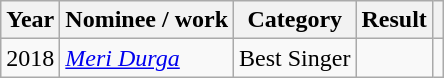<table class="wikitable">
<tr>
<th>Year</th>
<th>Nominee / work</th>
<th>Category</th>
<th>Result</th>
<th></th>
</tr>
<tr>
<td>2018</td>
<td><em><a href='#'>Meri Durga</a></em></td>
<td>Best Singer</td>
<td></td>
<td style="text-align:center;"></td>
</tr>
</table>
